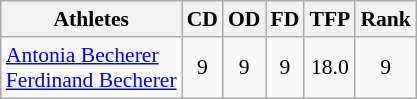<table class="wikitable" border="1" style="font-size:90%">
<tr>
<th>Athletes</th>
<th>CD</th>
<th>OD</th>
<th>FD</th>
<th>TFP</th>
<th>Rank</th>
</tr>
<tr align=center>
<td align=left><a href='#'>Antonia Becherer</a><br><a href='#'>Ferdinand Becherer</a></td>
<td>9</td>
<td>9</td>
<td>9</td>
<td>18.0</td>
<td>9</td>
</tr>
</table>
